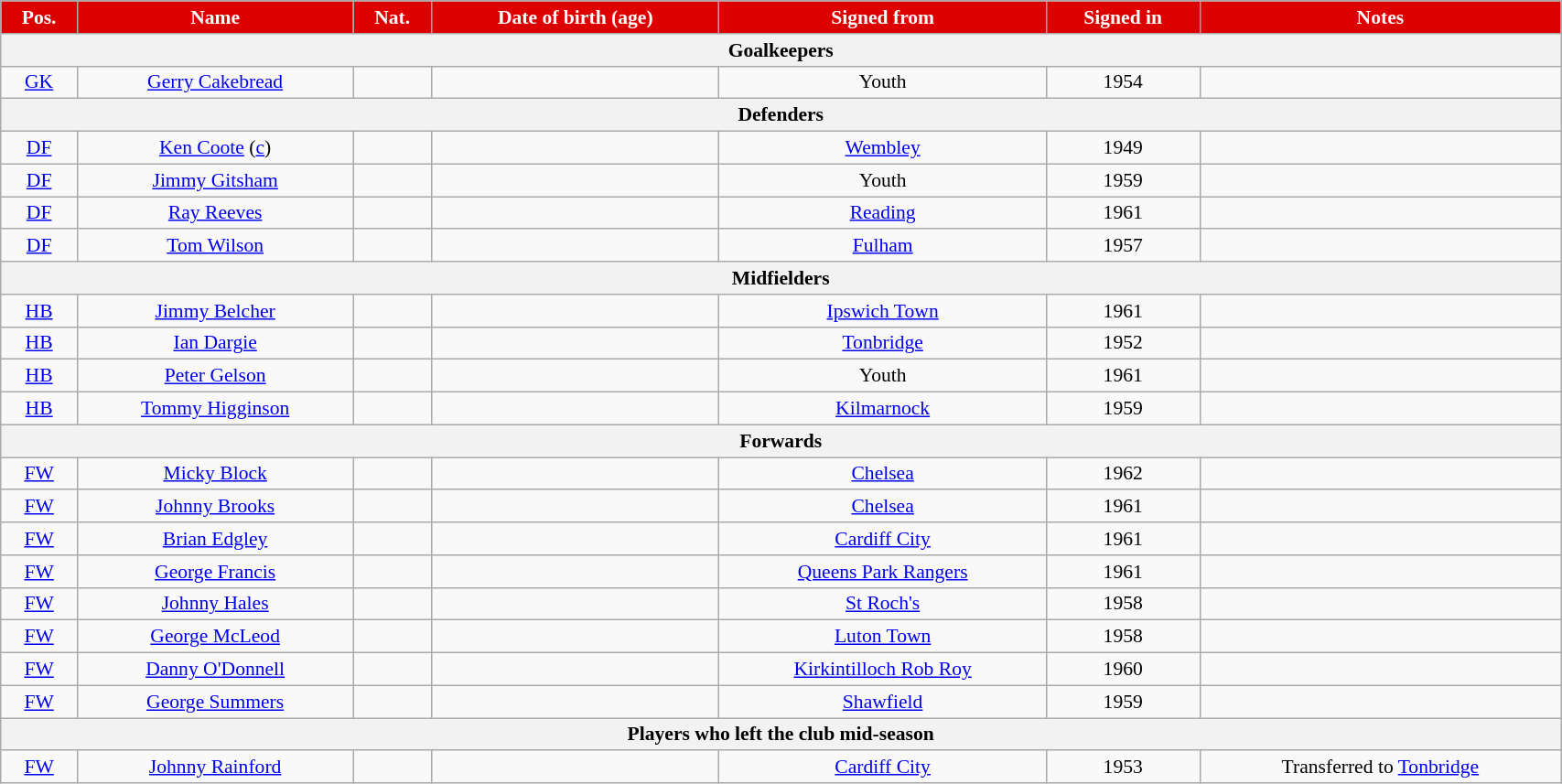<table class="wikitable"  style="text-align:center; font-size:90%; width:90%;">
<tr>
<th style="background:#d00; color:white; text-align:center;">Pos.</th>
<th style="background:#d00; color:white; text-align:center;">Name</th>
<th style="background:#d00; color:white; text-align:center;">Nat.</th>
<th style="background:#d00; color:white; text-align:center;">Date of birth (age)</th>
<th style="background:#d00; color:white; text-align:center;">Signed from</th>
<th style="background:#d00; color:white; text-align:center;">Signed in</th>
<th style="background:#d00; color:white; text-align:center;">Notes</th>
</tr>
<tr>
<th colspan="7">Goalkeepers</th>
</tr>
<tr>
<td><a href='#'>GK</a></td>
<td><a href='#'>Gerry Cakebread</a></td>
<td></td>
<td></td>
<td>Youth</td>
<td>1954</td>
<td></td>
</tr>
<tr>
<th colspan="7">Defenders</th>
</tr>
<tr>
<td><a href='#'>DF</a></td>
<td><a href='#'>Ken Coote</a> (<a href='#'>c</a>)</td>
<td></td>
<td></td>
<td><a href='#'>Wembley</a></td>
<td>1949</td>
<td></td>
</tr>
<tr>
<td><a href='#'>DF</a></td>
<td><a href='#'>Jimmy Gitsham</a></td>
<td></td>
<td></td>
<td>Youth</td>
<td>1959</td>
<td></td>
</tr>
<tr>
<td><a href='#'>DF</a></td>
<td><a href='#'>Ray Reeves</a></td>
<td></td>
<td></td>
<td><a href='#'>Reading</a></td>
<td>1961</td>
<td></td>
</tr>
<tr>
<td><a href='#'>DF</a></td>
<td><a href='#'>Tom Wilson</a></td>
<td></td>
<td></td>
<td><a href='#'>Fulham</a></td>
<td>1957</td>
<td></td>
</tr>
<tr>
<th colspan="7">Midfielders</th>
</tr>
<tr>
<td><a href='#'>HB</a></td>
<td><a href='#'>Jimmy Belcher</a></td>
<td></td>
<td></td>
<td><a href='#'>Ipswich Town</a></td>
<td>1961</td>
<td></td>
</tr>
<tr>
<td><a href='#'>HB</a></td>
<td><a href='#'>Ian Dargie</a></td>
<td></td>
<td></td>
<td><a href='#'>Tonbridge</a></td>
<td>1952</td>
<td></td>
</tr>
<tr>
<td><a href='#'>HB</a></td>
<td><a href='#'>Peter Gelson</a></td>
<td></td>
<td></td>
<td>Youth</td>
<td>1961</td>
<td></td>
</tr>
<tr>
<td><a href='#'>HB</a></td>
<td><a href='#'>Tommy Higginson</a></td>
<td></td>
<td></td>
<td><a href='#'>Kilmarnock</a></td>
<td>1959</td>
<td></td>
</tr>
<tr>
<th colspan="7">Forwards</th>
</tr>
<tr>
<td><a href='#'>FW</a></td>
<td><a href='#'>Micky Block</a></td>
<td></td>
<td></td>
<td><a href='#'>Chelsea</a></td>
<td>1962</td>
<td></td>
</tr>
<tr>
<td><a href='#'>FW</a></td>
<td><a href='#'>Johnny Brooks</a></td>
<td></td>
<td></td>
<td><a href='#'>Chelsea</a></td>
<td>1961</td>
<td></td>
</tr>
<tr>
<td><a href='#'>FW</a></td>
<td><a href='#'>Brian Edgley</a></td>
<td></td>
<td></td>
<td><a href='#'>Cardiff City</a></td>
<td>1961</td>
<td></td>
</tr>
<tr>
<td><a href='#'>FW</a></td>
<td><a href='#'>George Francis</a></td>
<td></td>
<td></td>
<td><a href='#'>Queens Park Rangers</a></td>
<td>1961</td>
<td></td>
</tr>
<tr>
<td><a href='#'>FW</a></td>
<td><a href='#'>Johnny Hales</a></td>
<td></td>
<td></td>
<td><a href='#'>St Roch's</a></td>
<td>1958</td>
<td></td>
</tr>
<tr>
<td><a href='#'>FW</a></td>
<td><a href='#'>George McLeod</a></td>
<td></td>
<td></td>
<td><a href='#'>Luton Town</a></td>
<td>1958</td>
<td></td>
</tr>
<tr>
<td><a href='#'>FW</a></td>
<td><a href='#'>Danny O'Donnell</a></td>
<td></td>
<td></td>
<td><a href='#'>Kirkintilloch Rob Roy</a></td>
<td>1960</td>
<td></td>
</tr>
<tr>
<td><a href='#'>FW</a></td>
<td><a href='#'>George Summers</a></td>
<td></td>
<td></td>
<td><a href='#'>Shawfield</a></td>
<td>1959</td>
<td></td>
</tr>
<tr>
<th colspan="7">Players who left the club mid-season</th>
</tr>
<tr>
<td><a href='#'>FW</a></td>
<td><a href='#'>Johnny Rainford</a></td>
<td></td>
<td></td>
<td><a href='#'>Cardiff City</a></td>
<td>1953</td>
<td>Transferred to <a href='#'>Tonbridge</a></td>
</tr>
</table>
